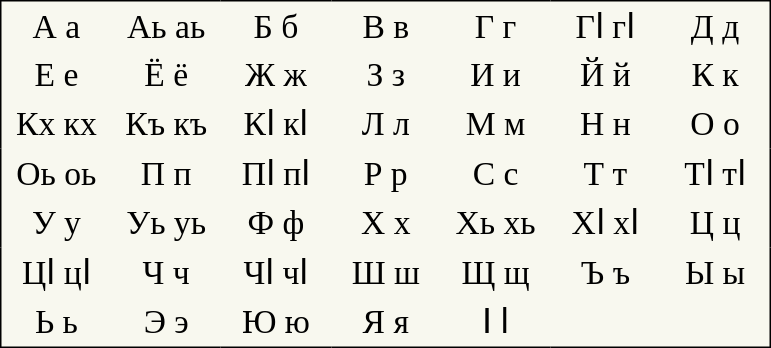<table style=" font-size:1.4em; border-color:#000; border-width:1px; border-style:solid; border-collapse:collapse; background:#f8f8ef;">
<tr>
<td style="width:3em; text-align:center; padding: 3px;">А а</td>
<td style="width:3em; text-align:center; padding: 3px;">Аь аь</td>
<td style="width:3em; text-align:center; padding: 3px;">Б б</td>
<td style="width:3em; text-align:center; padding: 3px;">В в</td>
<td style="width:3em; text-align:center; padding: 3px;">Г г</td>
<td style="width:3em; text-align:center; padding: 3px;">Гӏ гӏ</td>
<td style="width:3em; text-align:center; padding: 3px;">Д д</td>
</tr>
<tr style="text-align:center;">
<td style="width:3em; text-align:center; padding: 3px;">Е е</td>
<td style="width:3em; text-align:center; padding: 3px;">Ё ё</td>
<td style="width:3em; text-align:center; padding: 3px;">Ж ж</td>
<td style="width:3em; text-align:center; padding: 3px;">З з</td>
<td style="width:3em; text-align:center; padding: 3px;">И и</td>
<td style="width:3em; text-align:center; padding: 3px;">Й й</td>
<td style="width:3em; text-align:center; padding: 3px;">К к</td>
</tr>
<tr style="text-align:center;">
<td style="width:3em; text-align:center; padding: 3px;">Кх кх</td>
<td style="width:3em; text-align:center; padding: 3px;">Къ къ</td>
<td style="width:3em; text-align:center; padding: 3px;">Кӏ кӏ</td>
<td style="width:3em; text-align:center; padding: 3px;">Л л</td>
<td style="width:3em; text-align:center; padding: 3px;">М м</td>
<td style="width:3em; text-align:center; padding: 3px;">Н н</td>
<td style="width:3em; text-align:center; padding: 3px;">О о</td>
</tr>
<tr style="text-align:center;">
<td style="width:3em; text-align:center; padding: 3px;">Оь оь</td>
<td style="width:3em; text-align:center; padding: 3px;">П п</td>
<td style="width:3em; text-align:center; padding: 3px;">Пӏ пӏ</td>
<td style="width:3em; text-align:center; padding: 3px;">Р р</td>
<td style="width:3em; text-align:center; padding: 3px;">С с</td>
<td style="width:3em; text-align:center; padding: 3px;">Т т</td>
<td style="width:3em; text-align:center; padding: 3px;">Тӏ тӏ</td>
</tr>
<tr style="text-align:center;">
<td style="width:3em; text-align:center; padding: 3px;">У у</td>
<td style="width:3em; text-align:center; padding: 3px;">Уь уь</td>
<td style="width:3em; text-align:center; padding: 3px;">Ф ф</td>
<td style="width:3em; text-align:center; padding: 3px;">Х х</td>
<td style="width:3em; text-align:center; padding: 3px;">Хь хь</td>
<td style="width:3em; text-align:center; padding: 3px;">Хӏ хӏ</td>
<td style="width:3em; text-align:center; padding: 3px;">Ц ц</td>
</tr>
<tr style="text-align:center;">
<td style="width:3em; text-align:center; padding: 3px;">Цӏ цӏ</td>
<td style="width:3em; text-align:center; padding: 3px;">Ч ч</td>
<td style="width:3em; text-align:center; padding: 3px;">Чӏ чӏ</td>
<td style="width:3em; text-align:center; padding: 3px;">Ш ш</td>
<td style="width:3em; text-align:center; padding: 3px;">Щ щ</td>
<td style="width:3em; text-align:center; padding: 3px;">Ъ ъ</td>
<td style="width:3em; text-align:center; padding: 3px;">Ы ы</td>
</tr>
<tr style="text-align:center;">
<td style="width:3em; text-align:center; padding: 3px;">Ь ь</td>
<td style="width:3em; text-align:center; padding: 3px;">Э э</td>
<td style="width:3em; text-align:center; padding: 3px;">Ю ю</td>
<td style="width:3em; text-align:center; padding: 3px;">Я я</td>
<td style="width:3em; text-align:center; padding: 3px;">Ӏ ӏ</td>
<td style="width:3em; text-align:center; padding: 3px;"></td>
<td></td>
</tr>
</table>
